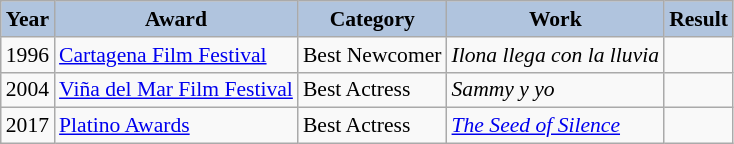<table class="wikitable" style="font-size:90%;">
<tr>
<th style="background:#B0C4DE;">Year</th>
<th style="background:#B0C4DE;">Award</th>
<th style="background:#B0C4DE;">Category</th>
<th style="background:#B0C4DE;">Work</th>
<th style="background:#B0C4DE;">Result</th>
</tr>
<tr>
<td>1996</td>
<td><a href='#'>Cartagena Film Festival</a></td>
<td>Best Newcomer</td>
<td><em>Ilona llega con la lluvia</em></td>
<td></td>
</tr>
<tr>
<td>2004</td>
<td><a href='#'>Viña del Mar Film Festival</a></td>
<td>Best Actress</td>
<td><em>Sammy y yo</em></td>
<td></td>
</tr>
<tr>
<td>2017</td>
<td><a href='#'>Platino Awards</a></td>
<td>Best Actress</td>
<td><em><a href='#'>The Seed of Silence</a></em></td>
<td></td>
</tr>
</table>
